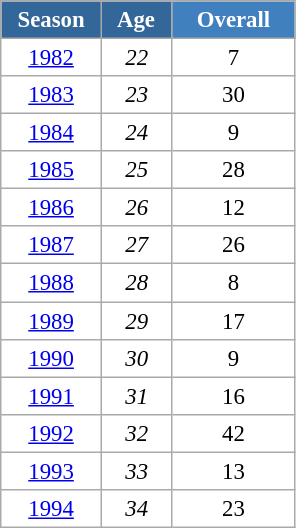<table class="wikitable" style="font-size:95%; text-align:center; border:grey solid 1px; border-collapse:collapse; background:#ffffff;">
<tr>
<th style="background-color:#369; color:white; width:60px;"> Season </th>
<th style="background-color:#369; color:white; width:40px;"> Age </th>
<th style="background-color:#4180be; color:white; width:75px;">Overall</th>
</tr>
<tr>
<td><a href='#'>1982</a></td>
<td><em>22</em></td>
<td>7</td>
</tr>
<tr>
<td><a href='#'>1983</a></td>
<td><em>23</em></td>
<td>30</td>
</tr>
<tr>
<td><a href='#'>1984</a></td>
<td><em>24</em></td>
<td>9</td>
</tr>
<tr>
<td><a href='#'>1985</a></td>
<td><em>25</em></td>
<td>28</td>
</tr>
<tr>
<td><a href='#'>1986</a></td>
<td><em>26</em></td>
<td>12</td>
</tr>
<tr>
<td><a href='#'>1987</a></td>
<td><em>27</em></td>
<td>26</td>
</tr>
<tr>
<td><a href='#'>1988</a></td>
<td><em>28</em></td>
<td>8</td>
</tr>
<tr>
<td><a href='#'>1989</a></td>
<td><em>29</em></td>
<td>17</td>
</tr>
<tr>
<td><a href='#'>1990</a></td>
<td><em>30</em></td>
<td>9</td>
</tr>
<tr>
<td><a href='#'>1991</a></td>
<td><em>31</em></td>
<td>16</td>
</tr>
<tr>
<td><a href='#'>1992</a></td>
<td><em>32</em></td>
<td>42</td>
</tr>
<tr>
<td><a href='#'>1993</a></td>
<td><em>33</em></td>
<td>13</td>
</tr>
<tr>
<td><a href='#'>1994</a></td>
<td><em>34</em></td>
<td>23</td>
</tr>
</table>
